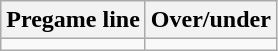<table class="wikitable">
<tr align="center">
<th style=>Pregame line</th>
<th style=>Over/under</th>
</tr>
<tr align="center">
<td></td>
<td></td>
</tr>
</table>
